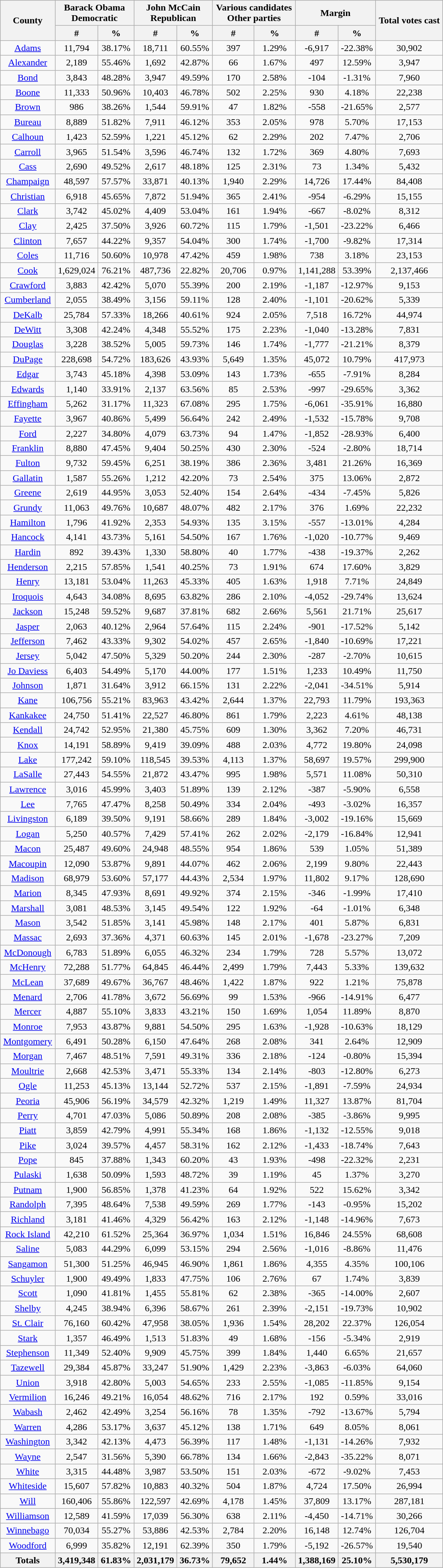<table width="60%" class="wikitable sortable">
<tr>
<th rowspan="2">County</th>
<th colspan="2">Barack Obama<br>Democratic</th>
<th colspan="2">John McCain<br>Republican</th>
<th colspan="2">Various candidates<br>Other parties</th>
<th colspan="2">Margin</th>
<th rowspan="2">Total votes cast</th>
</tr>
<tr>
<th style="text-align:center;" data-sort-type="number">#</th>
<th style="text-align:center;" data-sort-type="number">%</th>
<th style="text-align:center;" data-sort-type="number">#</th>
<th style="text-align:center;" data-sort-type="number">%</th>
<th style="text-align:center;" data-sort-type="number">#</th>
<th style="text-align:center;" data-sort-type="number">%</th>
<th style="text-align:center;" data-sort-type="number">#</th>
<th style="text-align:center;" data-sort-type="number">%</th>
</tr>
<tr style="text-align:center;">
<td><a href='#'>Adams</a></td>
<td>11,794</td>
<td>38.17%</td>
<td>18,711</td>
<td>60.55%</td>
<td>397</td>
<td>1.29%</td>
<td>-6,917</td>
<td>-22.38%</td>
<td>30,902</td>
</tr>
<tr style="text-align:center;">
<td><a href='#'>Alexander</a></td>
<td>2,189</td>
<td>55.46%</td>
<td>1,692</td>
<td>42.87%</td>
<td>66</td>
<td>1.67%</td>
<td>497</td>
<td>12.59%</td>
<td>3,947</td>
</tr>
<tr style="text-align:center;">
<td><a href='#'>Bond</a></td>
<td>3,843</td>
<td>48.28%</td>
<td>3,947</td>
<td>49.59%</td>
<td>170</td>
<td>2.58%</td>
<td>-104</td>
<td>-1.31%</td>
<td>7,960</td>
</tr>
<tr style="text-align:center;">
<td><a href='#'>Boone</a></td>
<td>11,333</td>
<td>50.96%</td>
<td>10,403</td>
<td>46.78%</td>
<td>502</td>
<td>2.25%</td>
<td>930</td>
<td>4.18%</td>
<td>22,238</td>
</tr>
<tr style="text-align:center;">
<td><a href='#'>Brown</a></td>
<td>986</td>
<td>38.26%</td>
<td>1,544</td>
<td>59.91%</td>
<td>47</td>
<td>1.82%</td>
<td>-558</td>
<td>-21.65%</td>
<td>2,577</td>
</tr>
<tr style="text-align:center;">
<td><a href='#'>Bureau</a></td>
<td>8,889</td>
<td>51.82%</td>
<td>7,911</td>
<td>46.12%</td>
<td>353</td>
<td>2.05%</td>
<td>978</td>
<td>5.70%</td>
<td>17,153</td>
</tr>
<tr style="text-align:center;">
<td><a href='#'>Calhoun</a></td>
<td>1,423</td>
<td>52.59%</td>
<td>1,221</td>
<td>45.12%</td>
<td>62</td>
<td>2.29%</td>
<td>202</td>
<td>7.47%</td>
<td>2,706</td>
</tr>
<tr style="text-align:center;">
<td><a href='#'>Carroll</a></td>
<td>3,965</td>
<td>51.54%</td>
<td>3,596</td>
<td>46.74%</td>
<td>132</td>
<td>1.72%</td>
<td>369</td>
<td>4.80%</td>
<td>7,693</td>
</tr>
<tr style="text-align:center;">
<td><a href='#'>Cass</a></td>
<td>2,690</td>
<td>49.52%</td>
<td>2,617</td>
<td>48.18%</td>
<td>125</td>
<td>2.31%</td>
<td>73</td>
<td>1.34%</td>
<td>5,432</td>
</tr>
<tr style="text-align:center;">
<td><a href='#'>Champaign</a></td>
<td>48,597</td>
<td>57.57%</td>
<td>33,871</td>
<td>40.13%</td>
<td>1,940</td>
<td>2.29%</td>
<td>14,726</td>
<td>17.44%</td>
<td>84,408</td>
</tr>
<tr style="text-align:center;">
<td><a href='#'>Christian</a></td>
<td>6,918</td>
<td>45.65%</td>
<td>7,872</td>
<td>51.94%</td>
<td>365</td>
<td>2.41%</td>
<td>-954</td>
<td>-6.29%</td>
<td>15,155</td>
</tr>
<tr style="text-align:center;">
<td><a href='#'>Clark</a></td>
<td>3,742</td>
<td>45.02%</td>
<td>4,409</td>
<td>53.04%</td>
<td>161</td>
<td>1.94%</td>
<td>-667</td>
<td>-8.02%</td>
<td>8,312</td>
</tr>
<tr style="text-align:center;">
<td><a href='#'>Clay</a></td>
<td>2,425</td>
<td>37.50%</td>
<td>3,926</td>
<td>60.72%</td>
<td>115</td>
<td>1.79%</td>
<td>-1,501</td>
<td>-23.22%</td>
<td>6,466</td>
</tr>
<tr style="text-align:center;">
<td><a href='#'>Clinton</a></td>
<td>7,657</td>
<td>44.22%</td>
<td>9,357</td>
<td>54.04%</td>
<td>300</td>
<td>1.74%</td>
<td>-1,700</td>
<td>-9.82%</td>
<td>17,314</td>
</tr>
<tr style="text-align:center;">
<td><a href='#'>Coles</a></td>
<td>11,716</td>
<td>50.60%</td>
<td>10,978</td>
<td>47.42%</td>
<td>459</td>
<td>1.98%</td>
<td>738</td>
<td>3.18%</td>
<td>23,153</td>
</tr>
<tr style="text-align:center;">
<td><a href='#'>Cook</a></td>
<td>1,629,024</td>
<td>76.21%</td>
<td>487,736</td>
<td>22.82%</td>
<td>20,706</td>
<td>0.97%</td>
<td>1,141,288</td>
<td>53.39%</td>
<td>2,137,466</td>
</tr>
<tr style="text-align:center;">
<td><a href='#'>Crawford</a></td>
<td>3,883</td>
<td>42.42%</td>
<td>5,070</td>
<td>55.39%</td>
<td>200</td>
<td>2.19%</td>
<td>-1,187</td>
<td>-12.97%</td>
<td>9,153</td>
</tr>
<tr style="text-align:center;">
<td><a href='#'>Cumberland</a></td>
<td>2,055</td>
<td>38.49%</td>
<td>3,156</td>
<td>59.11%</td>
<td>128</td>
<td>2.40%</td>
<td>-1,101</td>
<td>-20.62%</td>
<td>5,339</td>
</tr>
<tr style="text-align:center;">
<td><a href='#'>DeKalb</a></td>
<td>25,784</td>
<td>57.33%</td>
<td>18,266</td>
<td>40.61%</td>
<td>924</td>
<td>2.05%</td>
<td>7,518</td>
<td>16.72%</td>
<td>44,974</td>
</tr>
<tr style="text-align:center;">
<td><a href='#'>DeWitt</a></td>
<td>3,308</td>
<td>42.24%</td>
<td>4,348</td>
<td>55.52%</td>
<td>175</td>
<td>2.23%</td>
<td>-1,040</td>
<td>-13.28%</td>
<td>7,831</td>
</tr>
<tr style="text-align:center;">
<td><a href='#'>Douglas</a></td>
<td>3,228</td>
<td>38.52%</td>
<td>5,005</td>
<td>59.73%</td>
<td>146</td>
<td>1.74%</td>
<td>-1,777</td>
<td>-21.21%</td>
<td>8,379</td>
</tr>
<tr style="text-align:center;">
<td><a href='#'>DuPage</a></td>
<td>228,698</td>
<td>54.72%</td>
<td>183,626</td>
<td>43.93%</td>
<td>5,649</td>
<td>1.35%</td>
<td>45,072</td>
<td>10.79%</td>
<td>417,973</td>
</tr>
<tr style="text-align:center;">
<td><a href='#'>Edgar</a></td>
<td>3,743</td>
<td>45.18%</td>
<td>4,398</td>
<td>53.09%</td>
<td>143</td>
<td>1.73%</td>
<td>-655</td>
<td>-7.91%</td>
<td>8,284</td>
</tr>
<tr style="text-align:center;">
<td><a href='#'>Edwards</a></td>
<td>1,140</td>
<td>33.91%</td>
<td>2,137</td>
<td>63.56%</td>
<td>85</td>
<td>2.53%</td>
<td>-997</td>
<td>-29.65%</td>
<td>3,362</td>
</tr>
<tr style="text-align:center;">
<td><a href='#'>Effingham</a></td>
<td>5,262</td>
<td>31.17%</td>
<td>11,323</td>
<td>67.08%</td>
<td>295</td>
<td>1.75%</td>
<td>-6,061</td>
<td>-35.91%</td>
<td>16,880</td>
</tr>
<tr style="text-align:center;">
<td><a href='#'>Fayette</a></td>
<td>3,967</td>
<td>40.86%</td>
<td>5,499</td>
<td>56.64%</td>
<td>242</td>
<td>2.49%</td>
<td>-1,532</td>
<td>-15.78%</td>
<td>9,708</td>
</tr>
<tr style="text-align:center;">
<td><a href='#'>Ford</a></td>
<td>2,227</td>
<td>34.80%</td>
<td>4,079</td>
<td>63.73%</td>
<td>94</td>
<td>1.47%</td>
<td>-1,852</td>
<td>-28.93%</td>
<td>6,400</td>
</tr>
<tr style="text-align:center;">
<td><a href='#'>Franklin</a></td>
<td>8,880</td>
<td>47.45%</td>
<td>9,404</td>
<td>50.25%</td>
<td>430</td>
<td>2.30%</td>
<td>-524</td>
<td>-2.80%</td>
<td>18,714</td>
</tr>
<tr style="text-align:center;">
<td><a href='#'>Fulton</a></td>
<td>9,732</td>
<td>59.45%</td>
<td>6,251</td>
<td>38.19%</td>
<td>386</td>
<td>2.36%</td>
<td>3,481</td>
<td>21.26%</td>
<td>16,369</td>
</tr>
<tr style="text-align:center;">
<td><a href='#'>Gallatin</a></td>
<td>1,587</td>
<td>55.26%</td>
<td>1,212</td>
<td>42.20%</td>
<td>73</td>
<td>2.54%</td>
<td>375</td>
<td>13.06%</td>
<td>2,872</td>
</tr>
<tr style="text-align:center;">
<td><a href='#'>Greene</a></td>
<td>2,619</td>
<td>44.95%</td>
<td>3,053</td>
<td>52.40%</td>
<td>154</td>
<td>2.64%</td>
<td>-434</td>
<td>-7.45%</td>
<td>5,826</td>
</tr>
<tr style="text-align:center;">
<td><a href='#'>Grundy</a></td>
<td>11,063</td>
<td>49.76%</td>
<td>10,687</td>
<td>48.07%</td>
<td>482</td>
<td>2.17%</td>
<td>376</td>
<td>1.69%</td>
<td>22,232</td>
</tr>
<tr style="text-align:center;">
<td><a href='#'>Hamilton</a></td>
<td>1,796</td>
<td>41.92%</td>
<td>2,353</td>
<td>54.93%</td>
<td>135</td>
<td>3.15%</td>
<td>-557</td>
<td>-13.01%</td>
<td>4,284</td>
</tr>
<tr style="text-align:center;">
<td><a href='#'>Hancock</a></td>
<td>4,141</td>
<td>43.73%</td>
<td>5,161</td>
<td>54.50%</td>
<td>167</td>
<td>1.76%</td>
<td>-1,020</td>
<td>-10.77%</td>
<td>9,469</td>
</tr>
<tr style="text-align:center;">
<td><a href='#'>Hardin</a></td>
<td>892</td>
<td>39.43%</td>
<td>1,330</td>
<td>58.80%</td>
<td>40</td>
<td>1.77%</td>
<td>-438</td>
<td>-19.37%</td>
<td>2,262</td>
</tr>
<tr style="text-align:center;">
<td><a href='#'>Henderson</a></td>
<td>2,215</td>
<td>57.85%</td>
<td>1,541</td>
<td>40.25%</td>
<td>73</td>
<td>1.91%</td>
<td>674</td>
<td>17.60%</td>
<td>3,829</td>
</tr>
<tr style="text-align:center;">
<td><a href='#'>Henry</a></td>
<td>13,181</td>
<td>53.04%</td>
<td>11,263</td>
<td>45.33%</td>
<td>405</td>
<td>1.63%</td>
<td>1,918</td>
<td>7.71%</td>
<td>24,849</td>
</tr>
<tr style="text-align:center;">
<td><a href='#'>Iroquois</a></td>
<td>4,643</td>
<td>34.08%</td>
<td>8,695</td>
<td>63.82%</td>
<td>286</td>
<td>2.10%</td>
<td>-4,052</td>
<td>-29.74%</td>
<td>13,624</td>
</tr>
<tr style="text-align:center;">
<td><a href='#'>Jackson</a></td>
<td>15,248</td>
<td>59.52%</td>
<td>9,687</td>
<td>37.81%</td>
<td>682</td>
<td>2.66%</td>
<td>5,561</td>
<td>21.71%</td>
<td>25,617</td>
</tr>
<tr style="text-align:center;">
<td><a href='#'>Jasper</a></td>
<td>2,063</td>
<td>40.12%</td>
<td>2,964</td>
<td>57.64%</td>
<td>115</td>
<td>2.24%</td>
<td>-901</td>
<td>-17.52%</td>
<td>5,142</td>
</tr>
<tr style="text-align:center;">
<td><a href='#'>Jefferson</a></td>
<td>7,462</td>
<td>43.33%</td>
<td>9,302</td>
<td>54.02%</td>
<td>457</td>
<td>2.65%</td>
<td>-1,840</td>
<td>-10.69%</td>
<td>17,221</td>
</tr>
<tr style="text-align:center;">
<td><a href='#'>Jersey</a></td>
<td>5,042</td>
<td>47.50%</td>
<td>5,329</td>
<td>50.20%</td>
<td>244</td>
<td>2.30%</td>
<td>-287</td>
<td>-2.70%</td>
<td>10,615</td>
</tr>
<tr style="text-align:center;">
<td><a href='#'>Jo Daviess</a></td>
<td>6,403</td>
<td>54.49%</td>
<td>5,170</td>
<td>44.00%</td>
<td>177</td>
<td>1.51%</td>
<td>1,233</td>
<td>10.49%</td>
<td>11,750</td>
</tr>
<tr style="text-align:center;">
<td><a href='#'>Johnson</a></td>
<td>1,871</td>
<td>31.64%</td>
<td>3,912</td>
<td>66.15%</td>
<td>131</td>
<td>2.22%</td>
<td>-2,041</td>
<td>-34.51%</td>
<td>5,914</td>
</tr>
<tr style="text-align:center;">
<td><a href='#'>Kane</a></td>
<td>106,756</td>
<td>55.21%</td>
<td>83,963</td>
<td>43.42%</td>
<td>2,644</td>
<td>1.37%</td>
<td>22,793</td>
<td>11.79%</td>
<td>193,363</td>
</tr>
<tr style="text-align:center;">
<td><a href='#'>Kankakee</a></td>
<td>24,750</td>
<td>51.41%</td>
<td>22,527</td>
<td>46.80%</td>
<td>861</td>
<td>1.79%</td>
<td>2,223</td>
<td>4.61%</td>
<td>48,138</td>
</tr>
<tr style="text-align:center;">
<td><a href='#'>Kendall</a></td>
<td>24,742</td>
<td>52.95%</td>
<td>21,380</td>
<td>45.75%</td>
<td>609</td>
<td>1.30%</td>
<td>3,362</td>
<td>7.20%</td>
<td>46,731</td>
</tr>
<tr style="text-align:center;">
<td><a href='#'>Knox</a></td>
<td>14,191</td>
<td>58.89%</td>
<td>9,419</td>
<td>39.09%</td>
<td>488</td>
<td>2.03%</td>
<td>4,772</td>
<td>19.80%</td>
<td>24,098</td>
</tr>
<tr style="text-align:center;">
<td><a href='#'>Lake</a></td>
<td>177,242</td>
<td>59.10%</td>
<td>118,545</td>
<td>39.53%</td>
<td>4,113</td>
<td>1.37%</td>
<td>58,697</td>
<td>19.57%</td>
<td>299,900</td>
</tr>
<tr style="text-align:center;">
<td><a href='#'>LaSalle</a></td>
<td>27,443</td>
<td>54.55%</td>
<td>21,872</td>
<td>43.47%</td>
<td>995</td>
<td>1.98%</td>
<td>5,571</td>
<td>11.08%</td>
<td>50,310</td>
</tr>
<tr style="text-align:center;">
<td><a href='#'>Lawrence</a></td>
<td>3,016</td>
<td>45.99%</td>
<td>3,403</td>
<td>51.89%</td>
<td>139</td>
<td>2.12%</td>
<td>-387</td>
<td>-5.90%</td>
<td>6,558</td>
</tr>
<tr style="text-align:center;">
<td><a href='#'>Lee</a></td>
<td>7,765</td>
<td>47.47%</td>
<td>8,258</td>
<td>50.49%</td>
<td>334</td>
<td>2.04%</td>
<td>-493</td>
<td>-3.02%</td>
<td>16,357</td>
</tr>
<tr style="text-align:center;">
<td><a href='#'>Livingston</a></td>
<td>6,189</td>
<td>39.50%</td>
<td>9,191</td>
<td>58.66%</td>
<td>289</td>
<td>1.84%</td>
<td>-3,002</td>
<td>-19.16%</td>
<td>15,669</td>
</tr>
<tr style="text-align:center;">
<td><a href='#'>Logan</a></td>
<td>5,250</td>
<td>40.57%</td>
<td>7,429</td>
<td>57.41%</td>
<td>262</td>
<td>2.02%</td>
<td>-2,179</td>
<td>-16.84%</td>
<td>12,941</td>
</tr>
<tr style="text-align:center;">
<td><a href='#'>Macon</a></td>
<td>25,487</td>
<td>49.60%</td>
<td>24,948</td>
<td>48.55%</td>
<td>954</td>
<td>1.86%</td>
<td>539</td>
<td>1.05%</td>
<td>51,389</td>
</tr>
<tr style="text-align:center;">
<td><a href='#'>Macoupin</a></td>
<td>12,090</td>
<td>53.87%</td>
<td>9,891</td>
<td>44.07%</td>
<td>462</td>
<td>2.06%</td>
<td>2,199</td>
<td>9.80%</td>
<td>22,443</td>
</tr>
<tr style="text-align:center;">
<td><a href='#'>Madison</a></td>
<td>68,979</td>
<td>53.60%</td>
<td>57,177</td>
<td>44.43%</td>
<td>2,534</td>
<td>1.97%</td>
<td>11,802</td>
<td>9.17%</td>
<td>128,690</td>
</tr>
<tr style="text-align:center;">
<td><a href='#'>Marion</a></td>
<td>8,345</td>
<td>47.93%</td>
<td>8,691</td>
<td>49.92%</td>
<td>374</td>
<td>2.15%</td>
<td>-346</td>
<td>-1.99%</td>
<td>17,410</td>
</tr>
<tr style="text-align:center;">
<td><a href='#'>Marshall</a></td>
<td>3,081</td>
<td>48.53%</td>
<td>3,145</td>
<td>49.54%</td>
<td>122</td>
<td>1.92%</td>
<td>-64</td>
<td>-1.01%</td>
<td>6,348</td>
</tr>
<tr style="text-align:center;">
<td><a href='#'>Mason</a></td>
<td>3,542</td>
<td>51.85%</td>
<td>3,141</td>
<td>45.98%</td>
<td>148</td>
<td>2.17%</td>
<td>401</td>
<td>5.87%</td>
<td>6,831</td>
</tr>
<tr style="text-align:center;">
<td><a href='#'>Massac</a></td>
<td>2,693</td>
<td>37.36%</td>
<td>4,371</td>
<td>60.63%</td>
<td>145</td>
<td>2.01%</td>
<td>-1,678</td>
<td>-23.27%</td>
<td>7,209</td>
</tr>
<tr style="text-align:center;">
<td><a href='#'>McDonough</a></td>
<td>6,783</td>
<td>51.89%</td>
<td>6,055</td>
<td>46.32%</td>
<td>234</td>
<td>1.79%</td>
<td>728</td>
<td>5.57%</td>
<td>13,072</td>
</tr>
<tr style="text-align:center;">
<td><a href='#'>McHenry</a></td>
<td>72,288</td>
<td>51.77%</td>
<td>64,845</td>
<td>46.44%</td>
<td>2,499</td>
<td>1.79%</td>
<td>7,443</td>
<td>5.33%</td>
<td>139,632</td>
</tr>
<tr style="text-align:center;">
<td><a href='#'>McLean</a></td>
<td>37,689</td>
<td>49.67%</td>
<td>36,767</td>
<td>48.46%</td>
<td>1,422</td>
<td>1.87%</td>
<td>922</td>
<td>1.21%</td>
<td>75,878</td>
</tr>
<tr style="text-align:center;">
<td><a href='#'>Menard</a></td>
<td>2,706</td>
<td>41.78%</td>
<td>3,672</td>
<td>56.69%</td>
<td>99</td>
<td>1.53%</td>
<td>-966</td>
<td>-14.91%</td>
<td>6,477</td>
</tr>
<tr style="text-align:center;">
<td><a href='#'>Mercer</a></td>
<td>4,887</td>
<td>55.10%</td>
<td>3,833</td>
<td>43.21%</td>
<td>150</td>
<td>1.69%</td>
<td>1,054</td>
<td>11.89%</td>
<td>8,870</td>
</tr>
<tr style="text-align:center;">
<td><a href='#'>Monroe</a></td>
<td>7,953</td>
<td>43.87%</td>
<td>9,881</td>
<td>54.50%</td>
<td>295</td>
<td>1.63%</td>
<td>-1,928</td>
<td>-10.63%</td>
<td>18,129</td>
</tr>
<tr style="text-align:center;">
<td><a href='#'>Montgomery</a></td>
<td>6,491</td>
<td>50.28%</td>
<td>6,150</td>
<td>47.64%</td>
<td>268</td>
<td>2.08%</td>
<td>341</td>
<td>2.64%</td>
<td>12,909</td>
</tr>
<tr style="text-align:center;">
<td><a href='#'>Morgan</a></td>
<td>7,467</td>
<td>48.51%</td>
<td>7,591</td>
<td>49.31%</td>
<td>336</td>
<td>2.18%</td>
<td>-124</td>
<td>-0.80%</td>
<td>15,394</td>
</tr>
<tr style="text-align:center;">
<td><a href='#'>Moultrie</a></td>
<td>2,668</td>
<td>42.53%</td>
<td>3,471</td>
<td>55.33%</td>
<td>134</td>
<td>2.14%</td>
<td>-803</td>
<td>-12.80%</td>
<td>6,273</td>
</tr>
<tr style="text-align:center;">
<td><a href='#'>Ogle</a></td>
<td>11,253</td>
<td>45.13%</td>
<td>13,144</td>
<td>52.72%</td>
<td>537</td>
<td>2.15%</td>
<td>-1,891</td>
<td>-7.59%</td>
<td>24,934</td>
</tr>
<tr style="text-align:center;">
<td><a href='#'>Peoria</a></td>
<td>45,906</td>
<td>56.19%</td>
<td>34,579</td>
<td>42.32%</td>
<td>1,219</td>
<td>1.49%</td>
<td>11,327</td>
<td>13.87%</td>
<td>81,704</td>
</tr>
<tr style="text-align:center;">
<td><a href='#'>Perry</a></td>
<td>4,701</td>
<td>47.03%</td>
<td>5,086</td>
<td>50.89%</td>
<td>208</td>
<td>2.08%</td>
<td>-385</td>
<td>-3.86%</td>
<td>9,995</td>
</tr>
<tr style="text-align:center;">
<td><a href='#'>Piatt</a></td>
<td>3,859</td>
<td>42.79%</td>
<td>4,991</td>
<td>55.34%</td>
<td>168</td>
<td>1.86%</td>
<td>-1,132</td>
<td>-12.55%</td>
<td>9,018</td>
</tr>
<tr style="text-align:center;">
<td><a href='#'>Pike</a></td>
<td>3,024</td>
<td>39.57%</td>
<td>4,457</td>
<td>58.31%</td>
<td>162</td>
<td>2.12%</td>
<td>-1,433</td>
<td>-18.74%</td>
<td>7,643</td>
</tr>
<tr style="text-align:center;">
<td><a href='#'>Pope</a></td>
<td>845</td>
<td>37.88%</td>
<td>1,343</td>
<td>60.20%</td>
<td>43</td>
<td>1.93%</td>
<td>-498</td>
<td>-22.32%</td>
<td>2,231</td>
</tr>
<tr style="text-align:center;">
<td><a href='#'>Pulaski</a></td>
<td>1,638</td>
<td>50.09%</td>
<td>1,593</td>
<td>48.72%</td>
<td>39</td>
<td>1.19%</td>
<td>45</td>
<td>1.37%</td>
<td>3,270</td>
</tr>
<tr style="text-align:center;">
<td><a href='#'>Putnam</a></td>
<td>1,900</td>
<td>56.85%</td>
<td>1,378</td>
<td>41.23%</td>
<td>64</td>
<td>1.92%</td>
<td>522</td>
<td>15.62%</td>
<td>3,342</td>
</tr>
<tr style="text-align:center;">
<td><a href='#'>Randolph</a></td>
<td>7,395</td>
<td>48.64%</td>
<td>7,538</td>
<td>49.59%</td>
<td>269</td>
<td>1.77%</td>
<td>-143</td>
<td>-0.95%</td>
<td>15,202</td>
</tr>
<tr style="text-align:center;">
<td><a href='#'>Richland</a></td>
<td>3,181</td>
<td>41.46%</td>
<td>4,329</td>
<td>56.42%</td>
<td>163</td>
<td>2.12%</td>
<td>-1,148</td>
<td>-14.96%</td>
<td>7,673</td>
</tr>
<tr style="text-align:center;">
<td><a href='#'>Rock Island</a></td>
<td>42,210</td>
<td>61.52%</td>
<td>25,364</td>
<td>36.97%</td>
<td>1,034</td>
<td>1.51%</td>
<td>16,846</td>
<td>24.55%</td>
<td>68,608</td>
</tr>
<tr style="text-align:center;">
<td><a href='#'>Saline</a></td>
<td>5,083</td>
<td>44.29%</td>
<td>6,099</td>
<td>53.15%</td>
<td>294</td>
<td>2.56%</td>
<td>-1,016</td>
<td>-8.86%</td>
<td>11,476</td>
</tr>
<tr style="text-align:center;">
<td><a href='#'>Sangamon</a></td>
<td>51,300</td>
<td>51.25%</td>
<td>46,945</td>
<td>46.90%</td>
<td>1,861</td>
<td>1.86%</td>
<td>4,355</td>
<td>4.35%</td>
<td>100,106</td>
</tr>
<tr style="text-align:center;">
<td><a href='#'>Schuyler</a></td>
<td>1,900</td>
<td>49.49%</td>
<td>1,833</td>
<td>47.75%</td>
<td>106</td>
<td>2.76%</td>
<td>67</td>
<td>1.74%</td>
<td>3,839</td>
</tr>
<tr style="text-align:center;">
<td><a href='#'>Scott</a></td>
<td>1,090</td>
<td>41.81%</td>
<td>1,455</td>
<td>55.81%</td>
<td>62</td>
<td>2.38%</td>
<td>-365</td>
<td>-14.00%</td>
<td>2,607</td>
</tr>
<tr style="text-align:center;">
<td><a href='#'>Shelby</a></td>
<td>4,245</td>
<td>38.94%</td>
<td>6,396</td>
<td>58.67%</td>
<td>261</td>
<td>2.39%</td>
<td>-2,151</td>
<td>-19.73%</td>
<td>10,902</td>
</tr>
<tr style="text-align:center;">
<td><a href='#'>St. Clair</a></td>
<td>76,160</td>
<td>60.42%</td>
<td>47,958</td>
<td>38.05%</td>
<td>1,936</td>
<td>1.54%</td>
<td>28,202</td>
<td>22.37%</td>
<td>126,054</td>
</tr>
<tr style="text-align:center;">
<td><a href='#'>Stark</a></td>
<td>1,357</td>
<td>46.49%</td>
<td>1,513</td>
<td>51.83%</td>
<td>49</td>
<td>1.68%</td>
<td>-156</td>
<td>-5.34%</td>
<td>2,919</td>
</tr>
<tr style="text-align:center;">
<td><a href='#'>Stephenson</a></td>
<td>11,349</td>
<td>52.40%</td>
<td>9,909</td>
<td>45.75%</td>
<td>399</td>
<td>1.84%</td>
<td>1,440</td>
<td>6.65%</td>
<td>21,657</td>
</tr>
<tr style="text-align:center;">
<td><a href='#'>Tazewell</a></td>
<td>29,384</td>
<td>45.87%</td>
<td>33,247</td>
<td>51.90%</td>
<td>1,429</td>
<td>2.23%</td>
<td>-3,863</td>
<td>-6.03%</td>
<td>64,060</td>
</tr>
<tr style="text-align:center;">
<td><a href='#'>Union</a></td>
<td>3,918</td>
<td>42.80%</td>
<td>5,003</td>
<td>54.65%</td>
<td>233</td>
<td>2.55%</td>
<td>-1,085</td>
<td>-11.85%</td>
<td>9,154</td>
</tr>
<tr style="text-align:center;">
<td><a href='#'>Vermilion</a></td>
<td>16,246</td>
<td>49.21%</td>
<td>16,054</td>
<td>48.62%</td>
<td>716</td>
<td>2.17%</td>
<td>192</td>
<td>0.59%</td>
<td>33,016</td>
</tr>
<tr style="text-align:center;">
<td><a href='#'>Wabash</a></td>
<td>2,462</td>
<td>42.49%</td>
<td>3,254</td>
<td>56.16%</td>
<td>78</td>
<td>1.35%</td>
<td>-792</td>
<td>-13.67%</td>
<td>5,794</td>
</tr>
<tr style="text-align:center;">
<td><a href='#'>Warren</a></td>
<td>4,286</td>
<td>53.17%</td>
<td>3,637</td>
<td>45.12%</td>
<td>138</td>
<td>1.71%</td>
<td>649</td>
<td>8.05%</td>
<td>8,061</td>
</tr>
<tr style="text-align:center;">
<td><a href='#'>Washington</a></td>
<td>3,342</td>
<td>42.13%</td>
<td>4,473</td>
<td>56.39%</td>
<td>117</td>
<td>1.48%</td>
<td>-1,131</td>
<td>-14.26%</td>
<td>7,932</td>
</tr>
<tr style="text-align:center;">
<td><a href='#'>Wayne</a></td>
<td>2,547</td>
<td>31.56%</td>
<td>5,390</td>
<td>66.78%</td>
<td>134</td>
<td>1.66%</td>
<td>-2,843</td>
<td>-35.22%</td>
<td>8,071</td>
</tr>
<tr style="text-align:center;">
<td><a href='#'>White</a></td>
<td>3,315</td>
<td>44.48%</td>
<td>3,987</td>
<td>53.50%</td>
<td>151</td>
<td>2.03%</td>
<td>-672</td>
<td>-9.02%</td>
<td>7,453</td>
</tr>
<tr style="text-align:center;">
<td><a href='#'>Whiteside</a></td>
<td>15,607</td>
<td>57.82%</td>
<td>10,883</td>
<td>40.32%</td>
<td>504</td>
<td>1.87%</td>
<td>4,724</td>
<td>17.50%</td>
<td>26,994</td>
</tr>
<tr style="text-align:center;">
<td><a href='#'>Will</a></td>
<td>160,406</td>
<td>55.86%</td>
<td>122,597</td>
<td>42.69%</td>
<td>4,178</td>
<td>1.45%</td>
<td>37,809</td>
<td>13.17%</td>
<td>287,181</td>
</tr>
<tr style="text-align:center;">
<td><a href='#'>Williamson</a></td>
<td>12,589</td>
<td>41.59%</td>
<td>17,039</td>
<td>56.30%</td>
<td>638</td>
<td>2.11%</td>
<td>-4,450</td>
<td>-14.71%</td>
<td>30,266</td>
</tr>
<tr style="text-align:center;">
<td><a href='#'>Winnebago</a></td>
<td>70,034</td>
<td>55.27%</td>
<td>53,886</td>
<td>42.53%</td>
<td>2,784</td>
<td>2.20%</td>
<td>16,148</td>
<td>12.74%</td>
<td>126,704</td>
</tr>
<tr style="text-align:center;">
<td><a href='#'>Woodford</a></td>
<td>6,999</td>
<td>35.82%</td>
<td>12,191</td>
<td>62.39%</td>
<td>350</td>
<td>1.79%</td>
<td>-5,192</td>
<td>-26.57%</td>
<td>19,540</td>
</tr>
<tr style="text-align:center;">
<th>Totals</th>
<th>3,419,348</th>
<th>61.83%</th>
<th>2,031,179</th>
<th>36.73%</th>
<th>79,652</th>
<th>1.44%</th>
<th>1,388,169</th>
<th>25.10%</th>
<th>5,530,179</th>
</tr>
</table>
